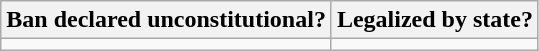<table class="wikitable">
<tr>
<th>Ban declared unconstitutional?</th>
<th>Legalized by state?</th>
</tr>
<tr>
<td></td>
<td></td>
</tr>
</table>
